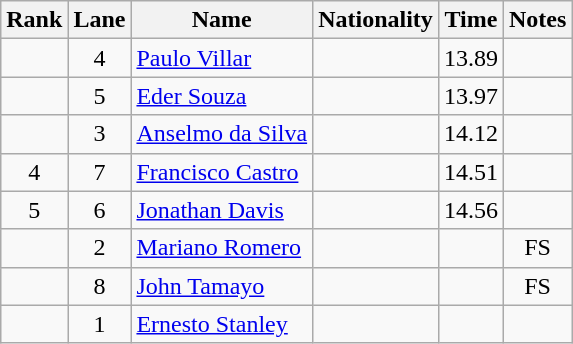<table class="wikitable sortable" style="text-align:center">
<tr>
<th>Rank</th>
<th>Lane</th>
<th>Name</th>
<th>Nationality</th>
<th>Time</th>
<th>Notes</th>
</tr>
<tr>
<td></td>
<td>4</td>
<td align=left><a href='#'>Paulo Villar</a></td>
<td align=left></td>
<td>13.89</td>
<td></td>
</tr>
<tr>
<td></td>
<td>5</td>
<td align=left><a href='#'>Eder Souza</a></td>
<td align=left></td>
<td>13.97</td>
<td></td>
</tr>
<tr>
<td></td>
<td>3</td>
<td align=left><a href='#'>Anselmo da Silva</a></td>
<td align=left></td>
<td>14.12</td>
<td></td>
</tr>
<tr>
<td>4</td>
<td>7</td>
<td align=left><a href='#'>Francisco Castro</a></td>
<td align=left></td>
<td>14.51</td>
<td></td>
</tr>
<tr>
<td>5</td>
<td>6</td>
<td align=left><a href='#'>Jonathan Davis</a></td>
<td align=left></td>
<td>14.56</td>
<td></td>
</tr>
<tr>
<td></td>
<td>2</td>
<td align=left><a href='#'>Mariano Romero</a></td>
<td align=left></td>
<td></td>
<td>FS</td>
</tr>
<tr>
<td></td>
<td>8</td>
<td align=left><a href='#'>John Tamayo</a></td>
<td align=left></td>
<td></td>
<td>FS</td>
</tr>
<tr>
<td></td>
<td>1</td>
<td align=left><a href='#'>Ernesto Stanley</a></td>
<td align=left></td>
<td></td>
<td></td>
</tr>
</table>
